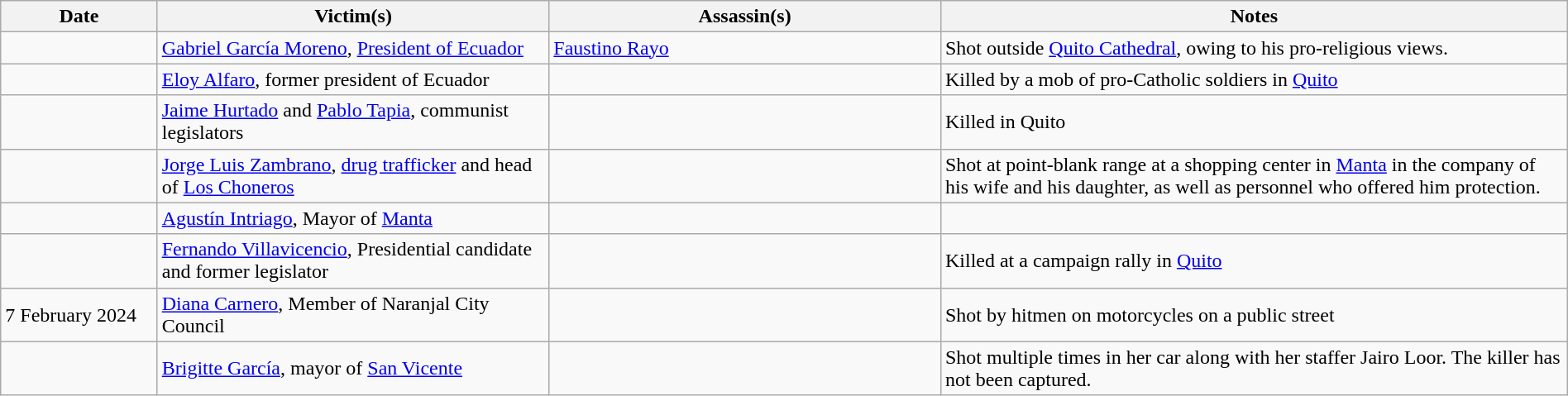<table class="wikitable sortable sticky-header" style="width:100%">
<tr>
<th style="width:10%">Date</th>
<th style="width:25%">Victim(s)</th>
<th style="width:25%">Assassin(s)</th>
<th style="width:40%">Notes</th>
</tr>
<tr>
<td></td>
<td><a href='#'>Gabriel García Moreno</a>, <a href='#'>President of Ecuador</a></td>
<td><a href='#'>Faustino Rayo</a></td>
<td>Shot outside <a href='#'>Quito Cathedral</a>, owing to his pro-religious views.</td>
</tr>
<tr>
<td></td>
<td><a href='#'>Eloy Alfaro</a>, former president of Ecuador</td>
<td></td>
<td>Killed by a mob of pro-Catholic soldiers in <a href='#'>Quito</a></td>
</tr>
<tr>
<td></td>
<td><a href='#'>Jaime Hurtado</a> and <a href='#'>Pablo Tapia</a>, communist legislators</td>
<td></td>
<td>Killed in Quito</td>
</tr>
<tr>
<td></td>
<td><a href='#'>Jorge Luis Zambrano</a>, <a href='#'>drug trafficker</a> and head of <a href='#'>Los Choneros</a></td>
<td></td>
<td>Shot at point-blank range at a shopping center in <a href='#'>Manta</a> in the company of his wife and his daughter, as well as personnel who offered him protection.</td>
</tr>
<tr>
<td></td>
<td><a href='#'>Agustín Intriago</a>, Mayor of <a href='#'>Manta</a></td>
<td></td>
<td></td>
</tr>
<tr>
<td></td>
<td><a href='#'>Fernando Villavicencio</a>, Presidential candidate and former legislator</td>
<td></td>
<td>Killed at a campaign rally in <a href='#'>Quito</a></td>
</tr>
<tr>
<td>7 February 2024</td>
<td><a href='#'>Diana Carnero</a>, Member of Naranjal City Council</td>
<td></td>
<td>Shot by hitmen on motorcycles on a public street</td>
</tr>
<tr>
<td></td>
<td><a href='#'>Brigitte García</a>, mayor of <a href='#'>San Vicente</a></td>
<td></td>
<td>Shot multiple times in her car  along with her staffer Jairo Loor. The killer has not been captured.</td>
</tr>
</table>
